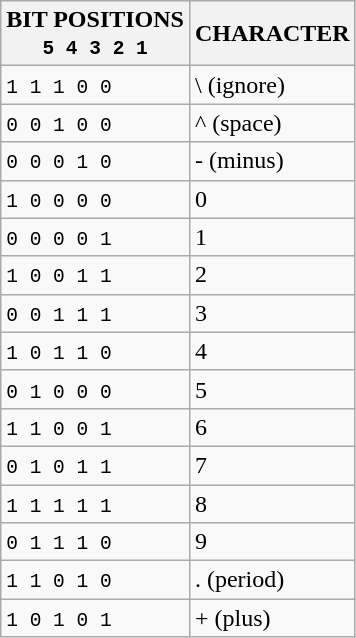<table class="wikitable">
<tr>
<th>BIT POSITIONS<br><code>5 4 3 2 1</code></th>
<th>CHARACTER</th>
</tr>
<tr>
<td><code>1 1 1 0 0</code></td>
<td>\ (ignore)</td>
</tr>
<tr>
<td><code>0 0 1 0 0</code></td>
<td>^ (space)</td>
</tr>
<tr>
<td><code>0 0 0 1 0</code></td>
<td>- (minus)</td>
</tr>
<tr>
<td><code>1 0 0 0 0</code></td>
<td>0</td>
</tr>
<tr>
<td><code>0 0 0 0 1</code></td>
<td>1</td>
</tr>
<tr>
<td><code>1 0 0 1 1</code></td>
<td>2</td>
</tr>
<tr>
<td><code>0 0 1 1 1</code></td>
<td>3</td>
</tr>
<tr>
<td><code>1 0 1 1 0</code></td>
<td>4</td>
</tr>
<tr>
<td><code>0 1 0 0 0</code></td>
<td>5</td>
</tr>
<tr>
<td><code>1 1 0 0 1</code></td>
<td>6</td>
</tr>
<tr>
<td><code>0 1 0 1 1</code></td>
<td>7</td>
</tr>
<tr>
<td><code>1 1 1 1 1</code></td>
<td>8</td>
</tr>
<tr>
<td><code>0 1 1 1 0</code></td>
<td>9</td>
</tr>
<tr>
<td><code>1 1 0 1 0</code></td>
<td>. (period)</td>
</tr>
<tr>
<td><code>1 0 1 0 1</code></td>
<td>+ (plus)</td>
</tr>
</table>
